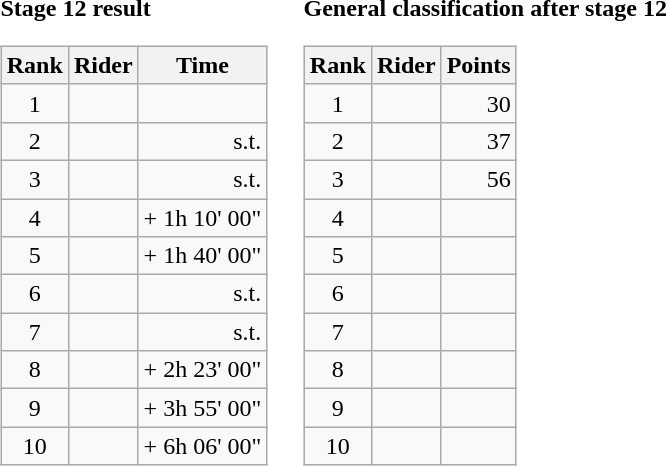<table>
<tr>
<td><strong>Stage 12 result</strong><br><table class="wikitable">
<tr>
<th scope="col">Rank</th>
<th scope="col">Rider</th>
<th scope="col">Time</th>
</tr>
<tr>
<td style="text-align:center;">1</td>
<td></td>
<td style="text-align:right;"></td>
</tr>
<tr>
<td style="text-align:center;">2</td>
<td></td>
<td style="text-align:right;">s.t.</td>
</tr>
<tr>
<td style="text-align:center;">3</td>
<td></td>
<td style="text-align:right;">s.t.</td>
</tr>
<tr>
<td style="text-align:center;">4</td>
<td></td>
<td style="text-align:right;">+ 1h 10' 00"</td>
</tr>
<tr>
<td style="text-align:center;">5</td>
<td></td>
<td style="text-align:right;">+ 1h 40' 00"</td>
</tr>
<tr>
<td style="text-align:center;">6</td>
<td></td>
<td style="text-align:right;">s.t.</td>
</tr>
<tr>
<td style="text-align:center;">7</td>
<td></td>
<td style="text-align:right;">s.t.</td>
</tr>
<tr>
<td style="text-align:center;">8</td>
<td></td>
<td style="text-align:right;">+ 2h 23' 00"</td>
</tr>
<tr>
<td style="text-align:center;">9</td>
<td></td>
<td style="text-align:right;">+ 3h 55' 00"</td>
</tr>
<tr>
<td style="text-align:center;">10</td>
<td></td>
<td style="text-align:right;">+ 6h 06' 00"</td>
</tr>
</table>
</td>
<td></td>
<td><strong>General classification after stage 12</strong><br><table class="wikitable">
<tr>
<th scope="col">Rank</th>
<th scope="col">Rider</th>
<th scope="col">Points</th>
</tr>
<tr>
<td style="text-align:center;">1</td>
<td></td>
<td style="text-align:right;">30</td>
</tr>
<tr>
<td style="text-align:center;">2</td>
<td></td>
<td style="text-align:right;">37</td>
</tr>
<tr>
<td style="text-align:center;">3</td>
<td></td>
<td style="text-align:right;">56</td>
</tr>
<tr>
<td style="text-align:center;">4</td>
<td></td>
<td></td>
</tr>
<tr>
<td style="text-align:center;">5</td>
<td></td>
<td></td>
</tr>
<tr>
<td style="text-align:center;">6</td>
<td></td>
<td></td>
</tr>
<tr>
<td style="text-align:center;">7</td>
<td></td>
<td></td>
</tr>
<tr>
<td style="text-align:center;">8</td>
<td></td>
<td></td>
</tr>
<tr>
<td style="text-align:center;">9</td>
<td></td>
<td></td>
</tr>
<tr>
<td style="text-align:center;">10</td>
<td></td>
<td></td>
</tr>
</table>
</td>
</tr>
</table>
